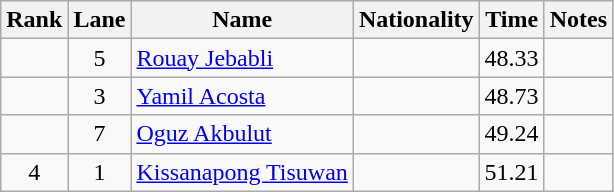<table class='wikitable sortable'  style='text-align:center'>
<tr>
<th>Rank</th>
<th>Lane</th>
<th>Name</th>
<th>Nationality</th>
<th>Time</th>
<th>Notes</th>
</tr>
<tr>
<td></td>
<td>5</td>
<td align=left><a href='#'>Rouay  Jebabli</a></td>
<td align=left></td>
<td>48.33</td>
<td></td>
</tr>
<tr>
<td></td>
<td>3</td>
<td align=left><a href='#'>Yamil Acosta</a></td>
<td align=left></td>
<td>48.73</td>
<td></td>
</tr>
<tr>
<td></td>
<td>7</td>
<td align=left><a href='#'>Oguz Akbulut</a></td>
<td align=left></td>
<td>49.24</td>
<td></td>
</tr>
<tr>
<td>4</td>
<td>1</td>
<td align=left><a href='#'>Kissanapong  Tisuwan</a></td>
<td align=left></td>
<td>51.21</td>
</tr>
</table>
